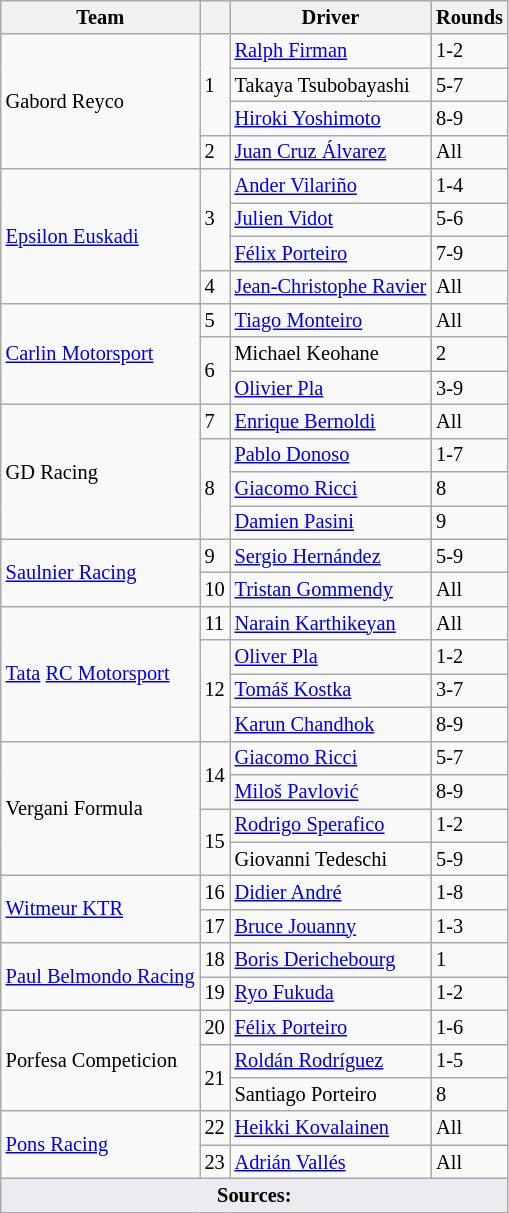<table class="wikitable" style="font-size:85%">
<tr>
<th>Team</th>
<th></th>
<th>Driver</th>
<th>Rounds</th>
</tr>
<tr>
<td rowspan=4> Gabord Reyco</td>
<td rowspan=3>1</td>
<td> <a href='#'>Ralph Firman</a></td>
<td>1-2</td>
</tr>
<tr>
<td> Takaya Tsubobayashi</td>
<td>5-7</td>
</tr>
<tr>
<td> <a href='#'>Hiroki Yoshimoto</a></td>
<td>8-9</td>
</tr>
<tr>
<td>2</td>
<td> <a href='#'>Juan Cruz Álvarez</a></td>
<td>All</td>
</tr>
<tr>
<td rowspan=4> <a href='#'>Epsilon Euskadi</a></td>
<td rowspan=3>3</td>
<td> <a href='#'>Ander Vilariño</a></td>
<td>1-4</td>
</tr>
<tr>
<td> <a href='#'>Julien Vidot</a></td>
<td>5-6</td>
</tr>
<tr>
<td> <a href='#'>Félix Porteiro</a></td>
<td>7-9</td>
</tr>
<tr>
<td>4</td>
<td nowrap> <a href='#'>Jean-Christophe Ravier</a></td>
<td>All</td>
</tr>
<tr>
<td rowspan=3> <a href='#'>Carlin Motorsport</a></td>
<td>5</td>
<td> <a href='#'>Tiago Monteiro</a></td>
<td>All</td>
</tr>
<tr>
<td rowspan=2>6</td>
<td> Michael Keohane</td>
<td>2</td>
</tr>
<tr>
<td> <a href='#'>Olivier Pla</a></td>
<td>3-9</td>
</tr>
<tr>
<td rowspan=4> GD Racing</td>
<td>7</td>
<td> <a href='#'>Enrique Bernoldi</a></td>
<td>All</td>
</tr>
<tr>
<td rowspan=3>8</td>
<td> <a href='#'>Pablo Donoso</a></td>
<td>1-7</td>
</tr>
<tr>
<td> <a href='#'>Giacomo Ricci</a></td>
<td>8</td>
</tr>
<tr>
<td> <a href='#'>Damien Pasini</a></td>
<td>9</td>
</tr>
<tr>
<td rowspan=2> <a href='#'>Saulnier Racing</a></td>
<td>9</td>
<td> <a href='#'>Sergio Hernández</a></td>
<td>5-9</td>
</tr>
<tr>
<td>10</td>
<td> <a href='#'>Tristan Gommendy</a></td>
<td>All</td>
</tr>
<tr>
<td rowspan=4> <a href='#'>Tata</a> <a href='#'>RC Motorsport</a></td>
<td>11</td>
<td> <a href='#'>Narain Karthikeyan</a></td>
<td>All</td>
</tr>
<tr>
<td rowspan=3>12</td>
<td> <a href='#'>Oliver Pla</a></td>
<td>1-2</td>
</tr>
<tr>
<td> <a href='#'>Tomáš Kostka</a></td>
<td>3-7</td>
</tr>
<tr>
<td> <a href='#'>Karun Chandhok</a></td>
<td>8-9</td>
</tr>
<tr>
<td rowspan=4> Vergani Formula</td>
<td rowspan=2>14</td>
<td> <a href='#'>Giacomo Ricci</a></td>
<td>5-7</td>
</tr>
<tr>
<td> <a href='#'>Miloš Pavlović</a></td>
<td>8-9</td>
</tr>
<tr>
<td rowspan=2>15</td>
<td> <a href='#'>Rodrigo Sperafico</a></td>
<td>1-2</td>
</tr>
<tr>
<td> Giovanni Tedeschi</td>
<td>5-9</td>
</tr>
<tr>
<td rowspan=2> <a href='#'>Witmeur KTR</a></td>
<td>16</td>
<td> <a href='#'>Didier André</a></td>
<td>1-8</td>
</tr>
<tr>
<td>17</td>
<td> <a href='#'>Bruce Jouanny</a></td>
<td>1-3</td>
</tr>
<tr>
<td rowspan=2 nowrap> <a href='#'>Paul Belmondo Racing</a></td>
<td>18</td>
<td> <a href='#'>Boris Derichebourg</a></td>
<td>1</td>
</tr>
<tr>
<td>19</td>
<td> <a href='#'>Ryo Fukuda</a></td>
<td>1-2</td>
</tr>
<tr>
<td rowspan=3> Porfesa Competicion</td>
<td>20</td>
<td> <a href='#'>Félix Porteiro</a></td>
<td>1-6</td>
</tr>
<tr>
<td rowspan=2>21</td>
<td> <a href='#'>Roldán Rodríguez</a></td>
<td>1-5</td>
</tr>
<tr>
<td> Santiago Porteiro</td>
<td>8</td>
</tr>
<tr>
<td rowspan=2> <a href='#'>Pons Racing</a></td>
<td>22</td>
<td> <a href='#'>Heikki Kovalainen</a></td>
<td>All</td>
</tr>
<tr>
<td>23</td>
<td> <a href='#'>Adrián Vallés</a></td>
<td>All</td>
</tr>
<tr class="sortbottom">
<td colspan="4" style="background-color:#EAECF0;text-align:center"><strong>Sources:</strong></td>
</tr>
</table>
